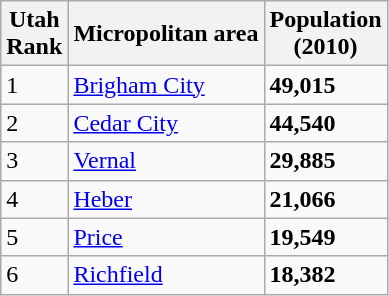<table class="wikitable" style="text-align: left;">
<tr>
<th>Utah<br>Rank</th>
<th style="text-align:center;">Micropolitan area</th>
<th>Population<br>(2010)</th>
</tr>
<tr>
<td>1</td>
<td align=left><a href='#'>Brigham City</a></td>
<td><strong>49,015</strong></td>
</tr>
<tr>
<td>2</td>
<td align=left><a href='#'>Cedar City</a></td>
<td><strong>44,540</strong></td>
</tr>
<tr>
<td>3</td>
<td align=left><a href='#'>Vernal</a></td>
<td><strong>29,885</strong></td>
</tr>
<tr>
<td>4</td>
<td align=left><a href='#'>Heber</a></td>
<td><strong>21,066</strong></td>
</tr>
<tr>
<td>5</td>
<td align=left><a href='#'>Price</a></td>
<td><strong>19,549</strong></td>
</tr>
<tr>
<td>6</td>
<td align=left><a href='#'>Richfield</a></td>
<td><strong>18,382</strong></td>
</tr>
</table>
